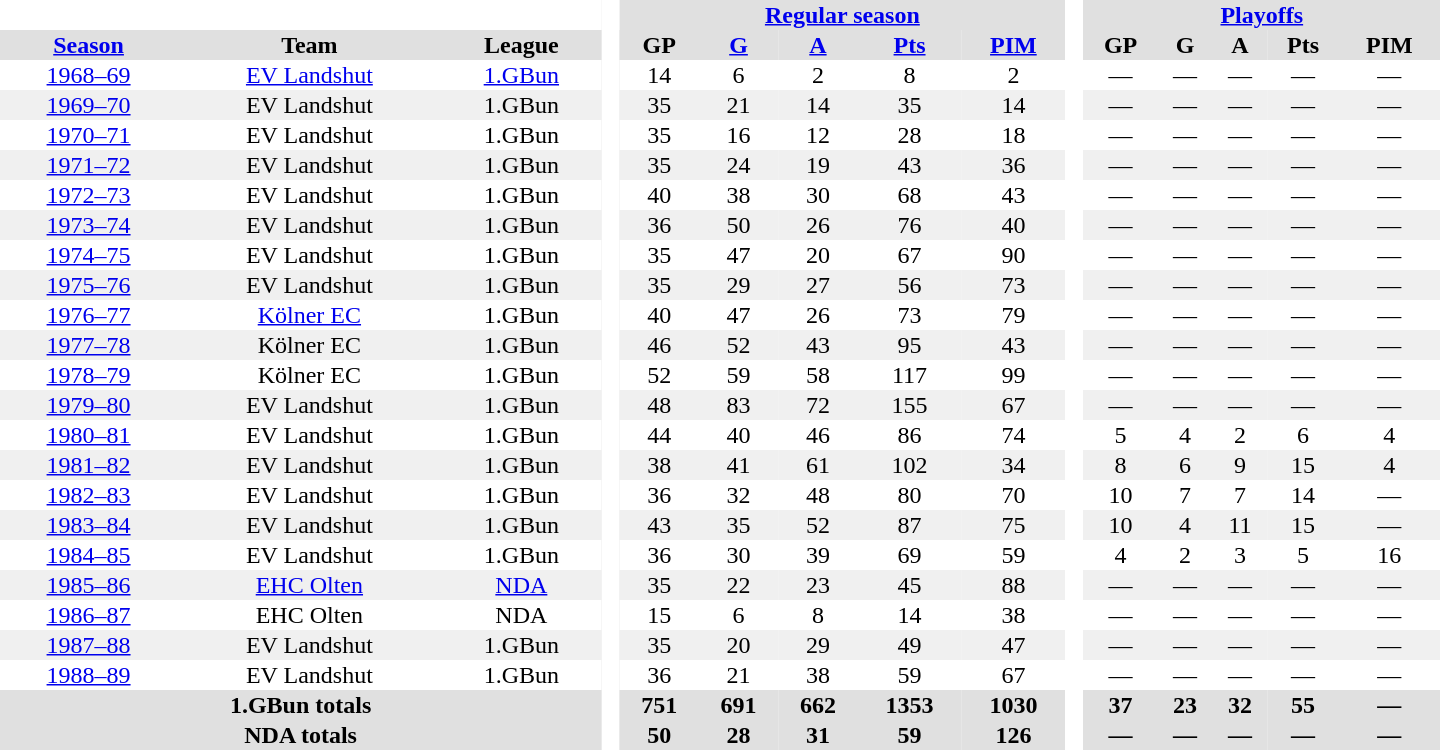<table border="0" cellpadding="1" cellspacing="0" style="text-align:center; width:60em">
<tr bgcolor="#e0e0e0">
<th colspan="3" bgcolor="#ffffff"> </th>
<th rowspan="99" bgcolor="#ffffff"> </th>
<th colspan="5"><a href='#'>Regular season</a></th>
<th rowspan="99" bgcolor="#ffffff"> </th>
<th colspan="5"><a href='#'>Playoffs</a></th>
</tr>
<tr bgcolor="#e0e0e0">
<th><a href='#'>Season</a></th>
<th>Team</th>
<th>League</th>
<th>GP</th>
<th><a href='#'>G</a></th>
<th><a href='#'>A</a></th>
<th><a href='#'>Pts</a></th>
<th><a href='#'>PIM</a></th>
<th>GP</th>
<th>G</th>
<th>A</th>
<th>Pts</th>
<th>PIM</th>
</tr>
<tr>
<td><a href='#'>1968–69</a></td>
<td><a href='#'>EV Landshut</a></td>
<td><a href='#'>1.GBun</a></td>
<td>14</td>
<td>6</td>
<td>2</td>
<td>8</td>
<td>2</td>
<td>—</td>
<td>—</td>
<td>—</td>
<td>—</td>
<td>—</td>
</tr>
<tr bgcolor="#f0f0f0">
<td><a href='#'>1969–70</a></td>
<td>EV Landshut</td>
<td>1.GBun</td>
<td>35</td>
<td>21</td>
<td>14</td>
<td>35</td>
<td>14</td>
<td>—</td>
<td>—</td>
<td>—</td>
<td>—</td>
<td>—</td>
</tr>
<tr>
<td><a href='#'>1970–71</a></td>
<td>EV Landshut</td>
<td>1.GBun</td>
<td>35</td>
<td>16</td>
<td>12</td>
<td>28</td>
<td>18</td>
<td>—</td>
<td>—</td>
<td>—</td>
<td>—</td>
<td>—</td>
</tr>
<tr bgcolor="#f0f0f0">
<td><a href='#'>1971–72</a></td>
<td>EV Landshut</td>
<td>1.GBun</td>
<td>35</td>
<td>24</td>
<td>19</td>
<td>43</td>
<td>36</td>
<td>—</td>
<td>—</td>
<td>—</td>
<td>—</td>
<td>—</td>
</tr>
<tr>
<td><a href='#'>1972–73</a></td>
<td>EV Landshut</td>
<td>1.GBun</td>
<td>40</td>
<td>38</td>
<td>30</td>
<td>68</td>
<td>43</td>
<td>—</td>
<td>—</td>
<td>—</td>
<td>—</td>
<td>—</td>
</tr>
<tr bgcolor="#f0f0f0">
<td><a href='#'>1973–74</a></td>
<td>EV Landshut</td>
<td>1.GBun</td>
<td>36</td>
<td>50</td>
<td>26</td>
<td>76</td>
<td>40</td>
<td>—</td>
<td>—</td>
<td>—</td>
<td>—</td>
<td>—</td>
</tr>
<tr>
<td><a href='#'>1974–75</a></td>
<td>EV Landshut</td>
<td>1.GBun</td>
<td>35</td>
<td>47</td>
<td>20</td>
<td>67</td>
<td>90</td>
<td>—</td>
<td>—</td>
<td>—</td>
<td>—</td>
<td>—</td>
</tr>
<tr bgcolor="#f0f0f0">
<td><a href='#'>1975–76</a></td>
<td>EV Landshut</td>
<td>1.GBun</td>
<td>35</td>
<td>29</td>
<td>27</td>
<td>56</td>
<td>73</td>
<td>—</td>
<td>—</td>
<td>—</td>
<td>—</td>
<td>—</td>
</tr>
<tr>
<td><a href='#'>1976–77</a></td>
<td><a href='#'>Kölner EC</a></td>
<td>1.GBun</td>
<td>40</td>
<td>47</td>
<td>26</td>
<td>73</td>
<td>79</td>
<td>—</td>
<td>—</td>
<td>—</td>
<td>—</td>
<td>—</td>
</tr>
<tr bgcolor="#f0f0f0">
<td><a href='#'>1977–78</a></td>
<td>Kölner EC</td>
<td>1.GBun</td>
<td>46</td>
<td>52</td>
<td>43</td>
<td>95</td>
<td>43</td>
<td>—</td>
<td>—</td>
<td>—</td>
<td>—</td>
<td>—</td>
</tr>
<tr>
<td><a href='#'>1978–79</a></td>
<td>Kölner EC</td>
<td>1.GBun</td>
<td>52</td>
<td>59</td>
<td>58</td>
<td>117</td>
<td>99</td>
<td>—</td>
<td>—</td>
<td>—</td>
<td>—</td>
<td>—</td>
</tr>
<tr bgcolor="#f0f0f0">
<td><a href='#'>1979–80</a></td>
<td>EV Landshut</td>
<td>1.GBun</td>
<td>48</td>
<td>83</td>
<td>72</td>
<td>155</td>
<td>67</td>
<td>—</td>
<td>—</td>
<td>—</td>
<td>—</td>
<td>—</td>
</tr>
<tr>
<td><a href='#'>1980–81</a></td>
<td>EV Landshut</td>
<td>1.GBun</td>
<td>44</td>
<td>40</td>
<td>46</td>
<td>86</td>
<td>74</td>
<td>5</td>
<td>4</td>
<td>2</td>
<td>6</td>
<td>4</td>
</tr>
<tr bgcolor="#f0f0f0">
<td><a href='#'>1981–82</a></td>
<td>EV Landshut</td>
<td>1.GBun</td>
<td>38</td>
<td>41</td>
<td>61</td>
<td>102</td>
<td>34</td>
<td>8</td>
<td>6</td>
<td>9</td>
<td>15</td>
<td>4</td>
</tr>
<tr>
<td><a href='#'>1982–83</a></td>
<td>EV Landshut</td>
<td>1.GBun</td>
<td>36</td>
<td>32</td>
<td>48</td>
<td>80</td>
<td>70</td>
<td>10</td>
<td>7</td>
<td>7</td>
<td>14</td>
<td>—</td>
</tr>
<tr bgcolor="#f0f0f0">
<td><a href='#'>1983–84</a></td>
<td>EV Landshut</td>
<td>1.GBun</td>
<td>43</td>
<td>35</td>
<td>52</td>
<td>87</td>
<td>75</td>
<td>10</td>
<td>4</td>
<td>11</td>
<td>15</td>
<td>—</td>
</tr>
<tr>
<td><a href='#'>1984–85</a></td>
<td>EV Landshut</td>
<td>1.GBun</td>
<td>36</td>
<td>30</td>
<td>39</td>
<td>69</td>
<td>59</td>
<td>4</td>
<td>2</td>
<td>3</td>
<td>5</td>
<td>16</td>
</tr>
<tr bgcolor="#f0f0f0">
<td><a href='#'>1985–86</a></td>
<td><a href='#'>EHC Olten</a></td>
<td><a href='#'>NDA</a></td>
<td>35</td>
<td>22</td>
<td>23</td>
<td>45</td>
<td>88</td>
<td>—</td>
<td>—</td>
<td>—</td>
<td>—</td>
<td>—</td>
</tr>
<tr>
<td><a href='#'>1986–87</a></td>
<td>EHC Olten</td>
<td>NDA</td>
<td>15</td>
<td>6</td>
<td>8</td>
<td>14</td>
<td>38</td>
<td>—</td>
<td>—</td>
<td>—</td>
<td>—</td>
<td>—</td>
</tr>
<tr bgcolor="#f0f0f0">
<td><a href='#'>1987–88</a></td>
<td>EV Landshut</td>
<td>1.GBun</td>
<td>35</td>
<td>20</td>
<td>29</td>
<td>49</td>
<td>47</td>
<td>—</td>
<td>—</td>
<td>—</td>
<td>—</td>
<td>—</td>
</tr>
<tr>
<td><a href='#'>1988–89</a></td>
<td>EV Landshut</td>
<td>1.GBun</td>
<td>36</td>
<td>21</td>
<td>38</td>
<td>59</td>
<td>67</td>
<td>—</td>
<td>—</td>
<td>—</td>
<td>—</td>
<td>—</td>
</tr>
<tr bgcolor="#e0e0e0">
<th colspan="3">1.GBun totals</th>
<th>751</th>
<th>691</th>
<th>662</th>
<th>1353</th>
<th>1030</th>
<th>37</th>
<th>23</th>
<th>32</th>
<th>55</th>
<th>—</th>
</tr>
<tr bgcolor="#e0e0e0">
<th colspan="3">NDA totals</th>
<th>50</th>
<th>28</th>
<th>31</th>
<th>59</th>
<th>126</th>
<th>—</th>
<th>—</th>
<th>—</th>
<th>—</th>
<th>—</th>
</tr>
</table>
